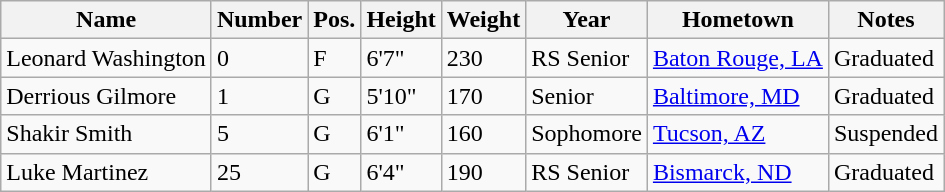<table class="wikitable sortable" border="1">
<tr>
<th>Name</th>
<th>Number</th>
<th>Pos.</th>
<th>Height</th>
<th>Weight</th>
<th>Year</th>
<th>Hometown</th>
<th class="unsortable">Notes</th>
</tr>
<tr>
<td>Leonard Washington</td>
<td>0</td>
<td>F</td>
<td>6'7"</td>
<td>230</td>
<td>RS Senior</td>
<td><a href='#'>Baton Rouge, LA</a></td>
<td>Graduated</td>
</tr>
<tr>
<td>Derrious Gilmore</td>
<td>1</td>
<td>G</td>
<td>5'10"</td>
<td>170</td>
<td>Senior</td>
<td><a href='#'>Baltimore, MD</a></td>
<td>Graduated</td>
</tr>
<tr>
<td>Shakir Smith</td>
<td>5</td>
<td>G</td>
<td>6'1"</td>
<td>160</td>
<td>Sophomore</td>
<td><a href='#'>Tucson, AZ</a></td>
<td>Suspended</td>
</tr>
<tr>
<td>Luke Martinez</td>
<td>25</td>
<td>G</td>
<td>6'4"</td>
<td>190</td>
<td>RS Senior</td>
<td><a href='#'>Bismarck, ND</a></td>
<td>Graduated</td>
</tr>
</table>
